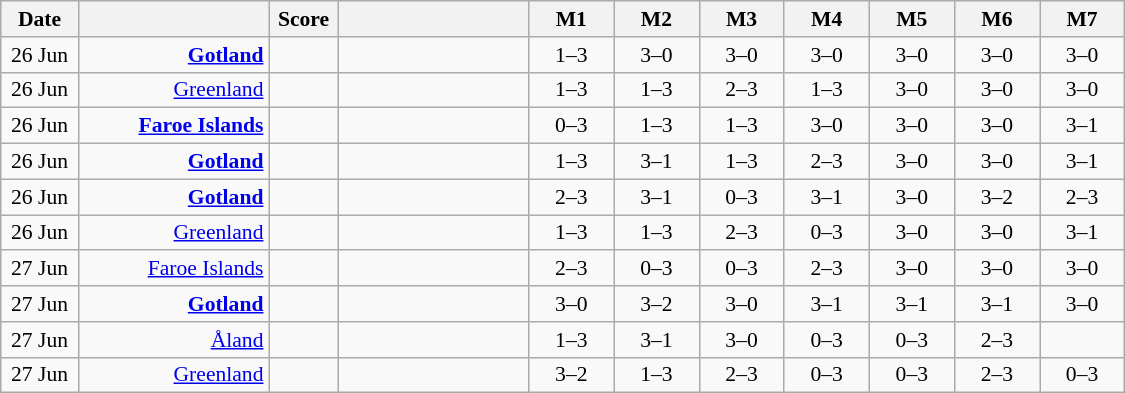<table class="wikitable" style="text-align: center; font-size:90% ">
<tr>
<th width="45">Date</th>
<th align="right" width="120"></th>
<th width="40">Score</th>
<th align="left" width="120"></th>
<th width="50">M1</th>
<th width="50">M2</th>
<th width="50">M3</th>
<th width="50">M4</th>
<th width="50">M5</th>
<th width="50">M6</th>
<th width="50">M7</th>
</tr>
<tr>
<td>26 Jun</td>
<td align=right><strong><a href='#'>Gotland</a></strong> </td>
<td align=center></td>
<td align=left></td>
<td>1–3</td>
<td>3–0</td>
<td>3–0</td>
<td>3–0</td>
<td>3–0</td>
<td>3–0</td>
<td>3–0</td>
</tr>
<tr>
<td>26 Jun</td>
<td align=right><a href='#'>Greenland</a> </td>
<td align=center></td>
<td align=left><strong></strong></td>
<td>1–3</td>
<td>1–3</td>
<td>2–3</td>
<td>1–3</td>
<td>3–0</td>
<td>3–0</td>
<td>3–0</td>
</tr>
<tr>
<td>26 Jun</td>
<td align=right><strong><a href='#'>Faroe Islands</a></strong> </td>
<td align=center></td>
<td align=left></td>
<td>0–3</td>
<td>1–3</td>
<td>1–3</td>
<td>3–0</td>
<td>3–0</td>
<td>3–0</td>
<td>3–1</td>
</tr>
<tr>
<td>26 Jun</td>
<td align=right><strong><a href='#'>Gotland</a></strong> </td>
<td align=center></td>
<td align=left></td>
<td>1–3</td>
<td>3–1</td>
<td>1–3</td>
<td>2–3</td>
<td>3–0</td>
<td>3–0</td>
<td>3–1</td>
</tr>
<tr>
<td>26 Jun</td>
<td align=right><strong><a href='#'>Gotland</a></strong> </td>
<td align=center></td>
<td align=left></td>
<td>2–3</td>
<td>3–1</td>
<td>0–3</td>
<td>3–1</td>
<td>3–0</td>
<td>3–2</td>
<td>2–3</td>
</tr>
<tr>
<td>26 Jun</td>
<td align=right><a href='#'>Greenland</a> </td>
<td align=center></td>
<td align=left><strong></strong></td>
<td>1–3</td>
<td>1–3</td>
<td>2–3</td>
<td>0–3</td>
<td>3–0</td>
<td>3–0</td>
<td>3–1</td>
</tr>
<tr>
<td>27 Jun</td>
<td align=right><a href='#'>Faroe Islands</a> </td>
<td align=center></td>
<td align=left><strong></strong></td>
<td>2–3</td>
<td>0–3</td>
<td>0–3</td>
<td>2–3</td>
<td>3–0</td>
<td>3–0</td>
<td>3–0</td>
</tr>
<tr>
<td>27 Jun</td>
<td align=right><strong><a href='#'>Gotland</a></strong> </td>
<td align=center></td>
<td align=left></td>
<td>3–0</td>
<td>3–2</td>
<td>3–0</td>
<td>3–1</td>
<td>3–1</td>
<td>3–1</td>
<td>3–0</td>
</tr>
<tr>
<td>27 Jun</td>
<td align=right><a href='#'>Åland</a> </td>
<td align=center></td>
<td align=left><strong></strong></td>
<td>1–3</td>
<td>3–1</td>
<td>3–0</td>
<td>0–3</td>
<td>0–3</td>
<td>2–3</td>
<td></td>
</tr>
<tr>
<td>27 Jun</td>
<td align=right><a href='#'>Greenland</a> </td>
<td align=center></td>
<td align=left><strong></strong></td>
<td>3–2</td>
<td>1–3</td>
<td>2–3</td>
<td>0–3</td>
<td>0–3</td>
<td>2–3</td>
<td>0–3</td>
</tr>
</table>
